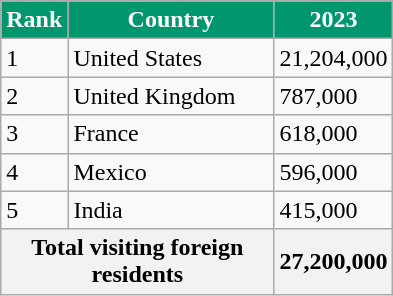<table class="wikitable">
<tr>
</tr>
<tr style="color:white;">
<th style="width:5px; background:#00966E;">Rank</th>
<th style="width:130px; background:#00966E;">Country</th>
<th style="width:50px; background:#00966E;">2023</th>
</tr>
<tr>
<td>1</td>
<td>United States</td>
<td>21,204,000</td>
</tr>
<tr>
<td>2</td>
<td>United Kingdom</td>
<td>787,000</td>
</tr>
<tr>
<td>3</td>
<td>France</td>
<td>618,000</td>
</tr>
<tr>
<td>4</td>
<td>Mexico</td>
<td>596,000</td>
</tr>
<tr>
<td>5</td>
<td>India</td>
<td>415,000</td>
</tr>
<tr>
<th colspan=2>Total visiting foreign residents</th>
<th>27,200,000</th>
</tr>
</table>
